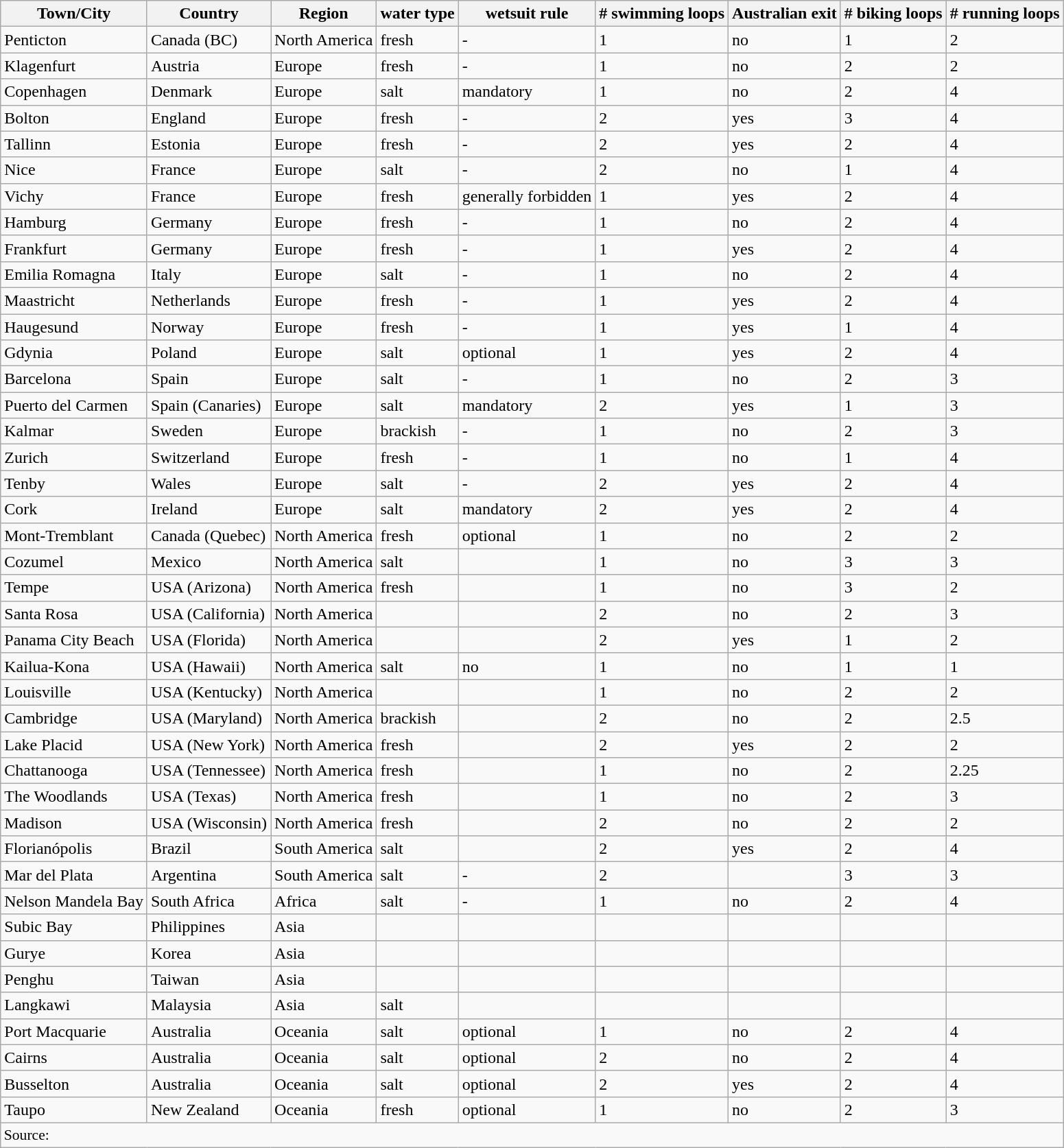<table class="wikitable collapsible sortable">
<tr>
<th>Town/City</th>
<th>Country</th>
<th>Region</th>
<th>water type</th>
<th>wetsuit rule</th>
<th># swimming loops</th>
<th>Australian exit</th>
<th># biking loops</th>
<th># running loops</th>
</tr>
<tr>
<td>Penticton</td>
<td>Canada (BC)</td>
<td>North America</td>
<td>fresh</td>
<td>-</td>
<td>1</td>
<td>no</td>
<td>1</td>
<td>2</td>
</tr>
<tr>
<td>Klagenfurt</td>
<td>Austria</td>
<td>Europe</td>
<td>fresh</td>
<td>-</td>
<td>1</td>
<td>no</td>
<td>2</td>
<td>2</td>
</tr>
<tr>
<td>Copenhagen</td>
<td>Denmark</td>
<td>Europe</td>
<td>salt</td>
<td>mandatory</td>
<td>1</td>
<td>no</td>
<td>2</td>
<td>4</td>
</tr>
<tr>
<td>Bolton</td>
<td>England</td>
<td>Europe</td>
<td>fresh</td>
<td>-</td>
<td>2</td>
<td>yes</td>
<td>3</td>
<td>4</td>
</tr>
<tr>
<td>Tallinn</td>
<td>Estonia</td>
<td>Europe</td>
<td>fresh</td>
<td>-</td>
<td>2</td>
<td>yes</td>
<td>2</td>
<td>4</td>
</tr>
<tr>
<td>Nice</td>
<td>France</td>
<td>Europe</td>
<td>salt</td>
<td>-</td>
<td>2</td>
<td>no</td>
<td>1</td>
<td>4</td>
</tr>
<tr>
<td>Vichy</td>
<td>France</td>
<td>Europe</td>
<td>fresh</td>
<td>generally forbidden</td>
<td>1</td>
<td>yes</td>
<td>2</td>
<td>4</td>
</tr>
<tr>
<td>Hamburg</td>
<td>Germany</td>
<td>Europe</td>
<td>fresh</td>
<td>-</td>
<td>1</td>
<td>no</td>
<td>2</td>
<td>4</td>
</tr>
<tr>
<td>Frankfurt</td>
<td>Germany</td>
<td>Europe</td>
<td>fresh</td>
<td>-</td>
<td>1</td>
<td>yes</td>
<td>2</td>
<td>4</td>
</tr>
<tr>
<td>Emilia Romagna</td>
<td>Italy</td>
<td>Europe</td>
<td>salt</td>
<td>-</td>
<td>1</td>
<td>no</td>
<td>2</td>
<td>4</td>
</tr>
<tr>
<td>Maastricht</td>
<td>Netherlands</td>
<td>Europe</td>
<td>fresh</td>
<td>-</td>
<td>1</td>
<td>yes</td>
<td>2</td>
<td>4</td>
</tr>
<tr>
<td>Haugesund</td>
<td>Norway</td>
<td>Europe</td>
<td>fresh</td>
<td>-</td>
<td>1</td>
<td>yes</td>
<td>1</td>
<td>4</td>
</tr>
<tr>
<td>Gdynia</td>
<td>Poland</td>
<td>Europe</td>
<td>salt</td>
<td>optional</td>
<td>1</td>
<td>yes</td>
<td>2</td>
<td>4</td>
</tr>
<tr>
<td>Barcelona</td>
<td>Spain</td>
<td>Europe</td>
<td>salt</td>
<td>-</td>
<td>1</td>
<td>no</td>
<td>2</td>
<td>3</td>
</tr>
<tr>
<td>Puerto del Carmen</td>
<td>Spain (Canaries)</td>
<td>Europe</td>
<td>salt</td>
<td>mandatory</td>
<td>2</td>
<td>yes</td>
<td>1</td>
<td>3</td>
</tr>
<tr>
<td>Kalmar</td>
<td>Sweden</td>
<td>Europe</td>
<td>brackish</td>
<td>-</td>
<td>1</td>
<td>no</td>
<td>2</td>
<td>3</td>
</tr>
<tr>
<td>Zurich</td>
<td>Switzerland</td>
<td>Europe</td>
<td>fresh</td>
<td>-</td>
<td>1</td>
<td>no</td>
<td>1</td>
<td>4</td>
</tr>
<tr>
<td>Tenby</td>
<td>Wales</td>
<td>Europe</td>
<td>salt</td>
<td>-</td>
<td>2</td>
<td>yes</td>
<td>2</td>
<td>4</td>
</tr>
<tr>
<td>Cork</td>
<td>Ireland</td>
<td>Europe</td>
<td>salt</td>
<td>mandatory</td>
<td>2</td>
<td>yes</td>
<td>2</td>
<td>4</td>
</tr>
<tr>
<td>Mont-Tremblant</td>
<td>Canada (Quebec)</td>
<td>North America</td>
<td>fresh</td>
<td>optional</td>
<td>1</td>
<td>no</td>
<td>2</td>
<td>2</td>
</tr>
<tr>
<td>Cozumel</td>
<td>Mexico</td>
<td>North America</td>
<td>salt</td>
<td></td>
<td>1</td>
<td>no</td>
<td>3</td>
<td>3</td>
</tr>
<tr>
<td>Tempe</td>
<td>USA (Arizona)</td>
<td>North America</td>
<td>fresh</td>
<td></td>
<td>1</td>
<td>no</td>
<td>3</td>
<td>2</td>
</tr>
<tr>
<td>Santa Rosa</td>
<td>USA (California)</td>
<td>North America</td>
<td></td>
<td></td>
<td>2</td>
<td>no</td>
<td>2</td>
<td>3</td>
</tr>
<tr>
<td>Panama City Beach</td>
<td>USA (Florida)</td>
<td>North America</td>
<td></td>
<td></td>
<td>2</td>
<td>yes</td>
<td>1</td>
<td>2</td>
</tr>
<tr>
<td>Kailua-Kona</td>
<td>USA (Hawaii)</td>
<td>North America</td>
<td>salt</td>
<td>no</td>
<td>1</td>
<td>no</td>
<td>1</td>
<td>1</td>
</tr>
<tr>
<td>Louisville</td>
<td>USA (Kentucky)</td>
<td>North America</td>
<td></td>
<td></td>
<td>1</td>
<td>no</td>
<td>2</td>
<td>2</td>
</tr>
<tr>
<td>Cambridge</td>
<td>USA (Maryland)</td>
<td>North America</td>
<td>brackish</td>
<td></td>
<td>2</td>
<td>no</td>
<td>2</td>
<td>2.5</td>
</tr>
<tr>
<td>Lake Placid</td>
<td>USA (New York)</td>
<td>North America</td>
<td>fresh</td>
<td></td>
<td>2</td>
<td>yes</td>
<td>2</td>
<td>2</td>
</tr>
<tr>
<td>Chattanooga</td>
<td>USA (Tennessee)</td>
<td>North America</td>
<td>fresh</td>
<td></td>
<td>1</td>
<td>no</td>
<td>2</td>
<td>2.25</td>
</tr>
<tr>
<td>The Woodlands</td>
<td>USA (Texas)</td>
<td>North America</td>
<td>fresh</td>
<td></td>
<td>1</td>
<td>no</td>
<td>2</td>
<td>3</td>
</tr>
<tr>
<td>Madison</td>
<td>USA (Wisconsin)</td>
<td>North America</td>
<td>fresh</td>
<td></td>
<td>2</td>
<td>no</td>
<td>2</td>
<td>2</td>
</tr>
<tr>
<td>Florianópolis</td>
<td>Brazil</td>
<td>South America</td>
<td>salt</td>
<td></td>
<td>2</td>
<td>yes</td>
<td>2</td>
<td>4</td>
</tr>
<tr>
<td>Mar del Plata</td>
<td>Argentina</td>
<td>South America</td>
<td>salt</td>
<td>-</td>
<td>2</td>
<td></td>
<td>3</td>
<td>3</td>
</tr>
<tr>
<td>Nelson Mandela Bay</td>
<td>South Africa</td>
<td>Africa</td>
<td>salt</td>
<td>-</td>
<td>1</td>
<td>no</td>
<td>2</td>
<td>4</td>
</tr>
<tr>
<td>Subic Bay</td>
<td>Philippines</td>
<td>Asia</td>
<td></td>
<td></td>
<td></td>
<td></td>
<td></td>
<td></td>
</tr>
<tr>
<td>Gurye</td>
<td>Korea</td>
<td>Asia</td>
<td></td>
<td></td>
<td></td>
<td></td>
<td></td>
<td></td>
</tr>
<tr>
<td>Penghu</td>
<td>Taiwan</td>
<td>Asia</td>
<td></td>
<td></td>
<td></td>
<td></td>
<td></td>
<td></td>
</tr>
<tr>
<td>Langkawi</td>
<td>Malaysia</td>
<td>Asia</td>
<td>salt</td>
<td></td>
<td></td>
<td></td>
<td></td>
<td></td>
</tr>
<tr>
<td>Port Macquarie</td>
<td>Australia</td>
<td>Oceania</td>
<td>salt</td>
<td>optional</td>
<td>1</td>
<td>no</td>
<td>2</td>
<td>4</td>
</tr>
<tr>
<td>Cairns</td>
<td>Australia</td>
<td>Oceania</td>
<td>salt</td>
<td>optional</td>
<td>2</td>
<td>no</td>
<td>2</td>
<td>4</td>
</tr>
<tr>
<td>Busselton</td>
<td>Australia</td>
<td>Oceania</td>
<td>salt</td>
<td>optional</td>
<td>2</td>
<td>yes</td>
<td>2</td>
<td>4</td>
</tr>
<tr>
<td>Taupo</td>
<td>New Zealand</td>
<td>Oceania</td>
<td>fresh</td>
<td>optional</td>
<td>1</td>
<td>no</td>
<td>2</td>
<td>3</td>
</tr>
<tr>
<td colspan="9" align="left" style="font-size:90%">Source:</td>
</tr>
</table>
